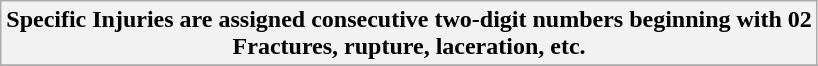<table class="wikitable sortable">
<tr>
<th>Specific Injuries are assigned consecutive two-digit numbers beginning with 02<br>Fractures, rupture, laceration, etc.</th>
</tr>
<tr>
</tr>
</table>
